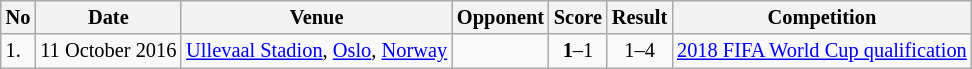<table class="wikitable" style="font-size:85%;">
<tr>
<th>No</th>
<th>Date</th>
<th>Venue</th>
<th>Opponent</th>
<th>Score</th>
<th>Result</th>
<th>Competition</th>
</tr>
<tr>
<td>1.</td>
<td>11 October 2016</td>
<td><a href='#'>Ullevaal Stadion</a>, <a href='#'>Oslo</a>, <a href='#'>Norway</a></td>
<td></td>
<td align=center><strong>1</strong>–1</td>
<td align=center>1–4</td>
<td><a href='#'>2018 FIFA World Cup qualification</a></td>
</tr>
</table>
